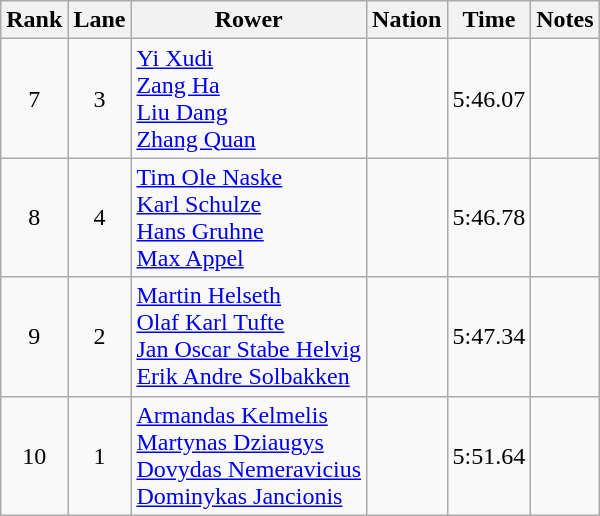<table class="wikitable sortable" style="text-align:center">
<tr>
<th>Rank</th>
<th>Lane</th>
<th>Rower</th>
<th>Nation</th>
<th>Time</th>
<th>Notes</th>
</tr>
<tr>
<td>7</td>
<td>3</td>
<td align=left><a href='#'>Yi Xudi</a><br><a href='#'>Zang Ha</a><br><a href='#'>Liu Dang</a><br><a href='#'>Zhang Quan</a></td>
<td align=left></td>
<td>5:46.07</td>
<td></td>
</tr>
<tr>
<td>8</td>
<td>4</td>
<td align="left"><a href='#'>Tim Ole Naske</a><br><a href='#'>Karl Schulze</a><br><a href='#'>Hans Gruhne</a><br><a href='#'>Max Appel</a></td>
<td align="left"></td>
<td>5:46.78</td>
<td></td>
</tr>
<tr>
<td>9</td>
<td>2</td>
<td align="left"><a href='#'>Martin Helseth</a><br><a href='#'>Olaf Karl Tufte</a><br><a href='#'>Jan Oscar Stabe Helvig</a><br><a href='#'>Erik Andre Solbakken</a></td>
<td align="left"></td>
<td>5:47.34</td>
<td></td>
</tr>
<tr>
<td>10</td>
<td>1</td>
<td align=left><a href='#'>Armandas Kelmelis</a><br><a href='#'>Martynas Dziaugys</a><br><a href='#'>Dovydas Nemeravicius</a><br><a href='#'>Dominykas Jancionis</a></td>
<td align=left></td>
<td>5:51.64</td>
<td></td>
</tr>
</table>
